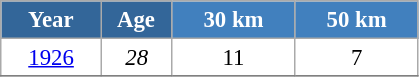<table class="wikitable" style="font-size:95%; text-align:center; border:grey solid 1px; border-collapse:collapse; background:#ffffff;">
<tr>
<th style="background-color:#369; color:white; width:60px;"> Year </th>
<th style="background-color:#369; color:white; width:40px;"> Age </th>
<th style="background-color:#4180be; color:white; width:75px;"> 30 km </th>
<th style="background-color:#4180be; color:white; width:75px;"> 50 km </th>
</tr>
<tr>
<td><a href='#'>1926</a></td>
<td><em>28</em></td>
<td>11</td>
<td>7</td>
</tr>
<tr>
</tr>
</table>
